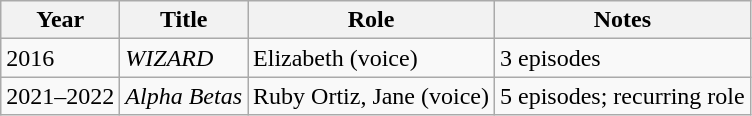<table class="wikitable sortable">
<tr>
<th>Year</th>
<th>Title</th>
<th>Role</th>
<th class="unsortable">Notes</th>
</tr>
<tr>
<td>2016</td>
<td><em>WIZARD</em></td>
<td>Elizabeth (voice)</td>
<td>3 episodes</td>
</tr>
<tr>
<td>2021–2022</td>
<td><em>Alpha Betas</em></td>
<td>Ruby Ortiz, Jane (voice)</td>
<td>5 episodes; recurring role</td>
</tr>
</table>
